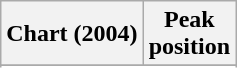<table class="wikitable sortable plainrowheaders" style="text-align:center">
<tr>
<th scope="col">Chart (2004)</th>
<th scope="col">Peak<br>position</th>
</tr>
<tr>
</tr>
<tr>
</tr>
<tr>
</tr>
<tr>
</tr>
<tr>
</tr>
</table>
